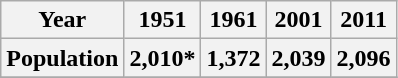<table border="1" class="wikitable" align="center">
<tr>
<th>Year</th>
<th>1951</th>
<th>1961</th>
<th>2001</th>
<th>2011</th>
</tr>
<tr>
<th>Population</th>
<th>2,010*</th>
<th>1,372</th>
<th>2,039</th>
<th>2,096</th>
</tr>
<tr>
</tr>
</table>
